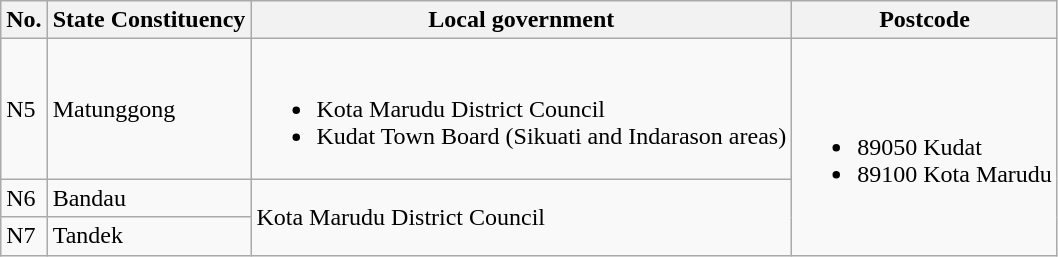<table class="wikitable">
<tr>
<th>No.</th>
<th>State Constituency</th>
<th>Local government</th>
<th>Postcode</th>
</tr>
<tr>
<td>N5</td>
<td>Matunggong</td>
<td><br><ul><li>Kota Marudu District Council</li><li>Kudat Town Board (Sikuati and Indarason areas)</li></ul></td>
<td rowspan="3"><br><ul><li>89050 Kudat</li><li>89100 Kota Marudu</li></ul></td>
</tr>
<tr>
<td>N6</td>
<td>Bandau</td>
<td rowspan="2">Kota Marudu District Council</td>
</tr>
<tr>
<td>N7</td>
<td>Tandek</td>
</tr>
</table>
